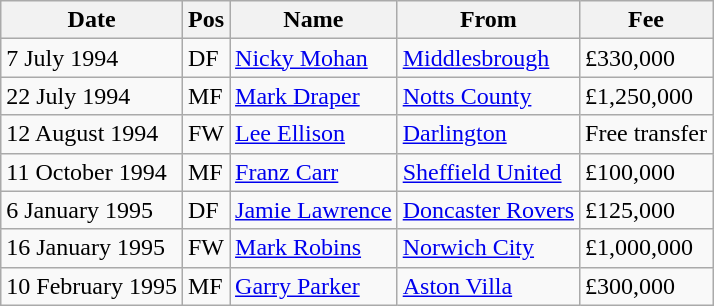<table class="wikitable">
<tr>
<th>Date</th>
<th>Pos</th>
<th>Name</th>
<th>From</th>
<th>Fee</th>
</tr>
<tr>
<td>7 July 1994</td>
<td>DF</td>
<td><a href='#'>Nicky Mohan</a></td>
<td><a href='#'>Middlesbrough</a></td>
<td>£330,000</td>
</tr>
<tr>
<td>22 July 1994</td>
<td>MF</td>
<td><a href='#'>Mark Draper</a></td>
<td><a href='#'>Notts County</a></td>
<td>£1,250,000</td>
</tr>
<tr>
<td>12 August 1994</td>
<td>FW</td>
<td><a href='#'>Lee Ellison</a></td>
<td><a href='#'>Darlington</a></td>
<td>Free transfer</td>
</tr>
<tr>
<td>11 October 1994</td>
<td>MF</td>
<td><a href='#'>Franz Carr</a></td>
<td><a href='#'>Sheffield United</a></td>
<td>£100,000</td>
</tr>
<tr>
<td>6 January 1995</td>
<td>DF</td>
<td><a href='#'>Jamie Lawrence</a></td>
<td><a href='#'>Doncaster Rovers</a></td>
<td>£125,000</td>
</tr>
<tr>
<td>16 January 1995</td>
<td>FW</td>
<td><a href='#'>Mark Robins</a></td>
<td><a href='#'>Norwich City</a></td>
<td>£1,000,000</td>
</tr>
<tr>
<td>10 February 1995</td>
<td>MF</td>
<td><a href='#'>Garry Parker</a></td>
<td><a href='#'>Aston Villa</a></td>
<td>£300,000</td>
</tr>
</table>
